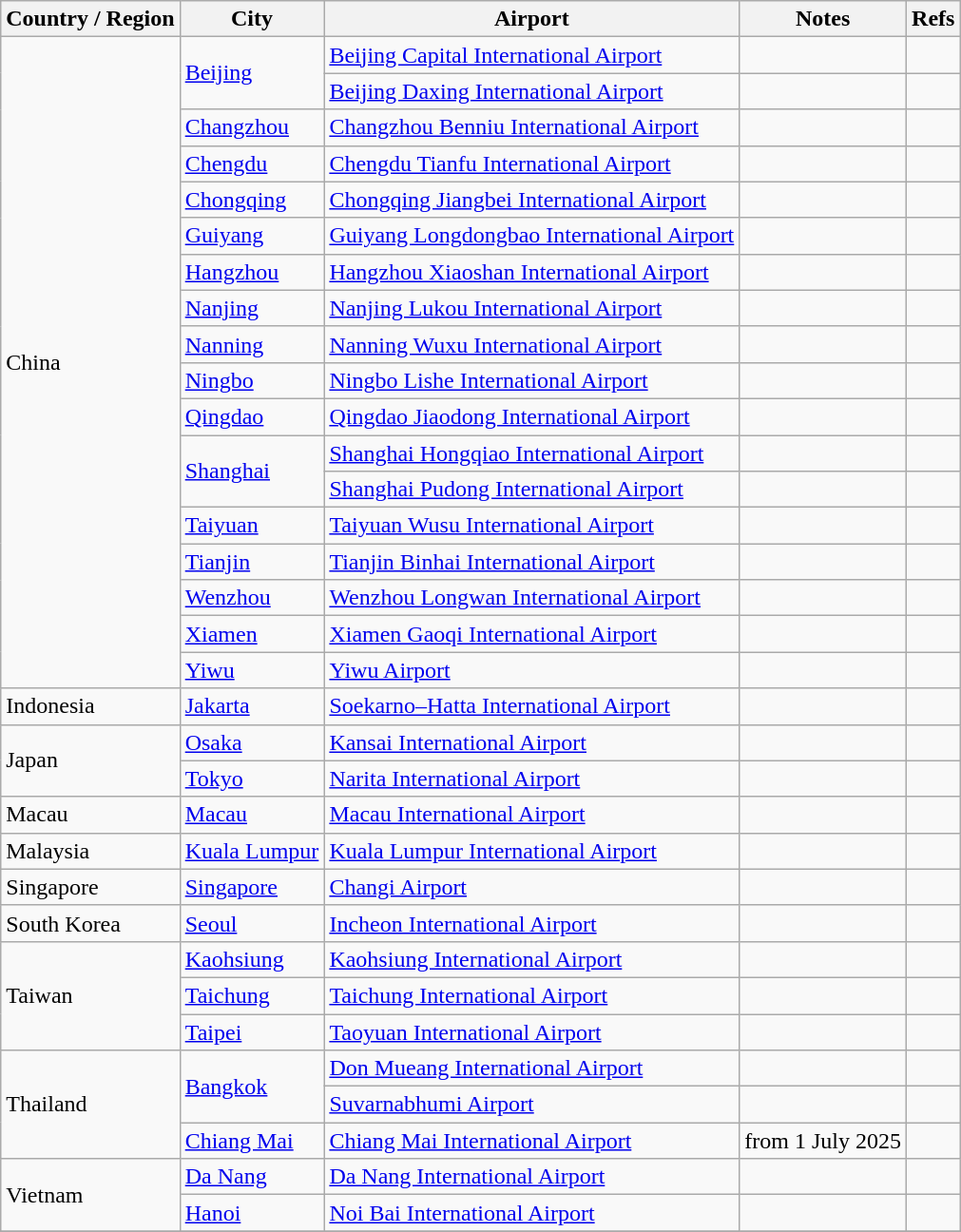<table class="sortable wikitable ">
<tr>
<th>Country / Region</th>
<th>City</th>
<th>Airport</th>
<th>Notes</th>
<th>Refs</th>
</tr>
<tr>
<td rowspan="18">China</td>
<td rowspan="2"><a href='#'>Beijing</a></td>
<td><a href='#'>Beijing Capital International Airport</a></td>
<td align=center></td>
<td align=center></td>
</tr>
<tr>
<td><a href='#'>Beijing Daxing International Airport</a></td>
<td align=center></td>
<td align=center></td>
</tr>
<tr>
<td><a href='#'>Changzhou</a></td>
<td><a href='#'>Changzhou Benniu International Airport</a></td>
<td align=center></td>
<td align=center></td>
</tr>
<tr>
<td><a href='#'>Chengdu</a></td>
<td><a href='#'>Chengdu Tianfu International Airport</a></td>
<td align=center></td>
<td align=center></td>
</tr>
<tr>
<td><a href='#'>Chongqing</a></td>
<td><a href='#'>Chongqing Jiangbei International Airport</a></td>
<td align=center></td>
<td align=center></td>
</tr>
<tr>
<td><a href='#'>Guiyang</a></td>
<td><a href='#'>Guiyang Longdongbao International Airport</a></td>
<td align=center></td>
<td align=center></td>
</tr>
<tr>
<td><a href='#'>Hangzhou</a></td>
<td><a href='#'>Hangzhou Xiaoshan International Airport</a></td>
<td align=center></td>
<td align=center></td>
</tr>
<tr>
<td><a href='#'>Nanjing</a></td>
<td><a href='#'>Nanjing Lukou International Airport</a></td>
<td align=center></td>
<td align=center></td>
</tr>
<tr>
<td><a href='#'>Nanning</a></td>
<td><a href='#'>Nanning Wuxu International Airport</a></td>
<td align=center></td>
<td align=center></td>
</tr>
<tr>
<td><a href='#'>Ningbo</a></td>
<td><a href='#'>Ningbo Lishe International Airport</a></td>
<td align=center></td>
<td align=center></td>
</tr>
<tr>
<td><a href='#'>Qingdao</a></td>
<td><a href='#'>Qingdao Jiaodong International Airport</a></td>
<td align=center></td>
<td align=center></td>
</tr>
<tr>
<td rowspan="2"><a href='#'>Shanghai</a></td>
<td><a href='#'>Shanghai Hongqiao International Airport</a></td>
<td></td>
<td align=center></td>
</tr>
<tr>
<td><a href='#'>Shanghai Pudong International Airport</a></td>
<td align=center></td>
<td align=center></td>
</tr>
<tr>
<td><a href='#'>Taiyuan</a></td>
<td><a href='#'>Taiyuan Wusu International Airport</a></td>
<td align=center></td>
<td align=center></td>
</tr>
<tr>
<td><a href='#'>Tianjin</a></td>
<td><a href='#'>Tianjin Binhai International Airport</a></td>
<td></td>
<td align=center></td>
</tr>
<tr>
<td><a href='#'>Wenzhou</a></td>
<td><a href='#'>Wenzhou Longwan International Airport</a></td>
<td align=center></td>
<td align=center></td>
</tr>
<tr>
<td><a href='#'>Xiamen</a></td>
<td><a href='#'>Xiamen Gaoqi International Airport</a></td>
<td align=center></td>
<td align=center></td>
</tr>
<tr>
<td><a href='#'>Yiwu</a></td>
<td><a href='#'>Yiwu Airport</a></td>
<td></td>
<td align=center></td>
</tr>
<tr>
<td>Indonesia</td>
<td><a href='#'>Jakarta</a></td>
<td><a href='#'>Soekarno–Hatta International Airport</a></td>
<td align=center></td>
<td align=center></td>
</tr>
<tr>
<td rowspan="2">Japan</td>
<td><a href='#'>Osaka</a></td>
<td><a href='#'>Kansai International Airport</a></td>
<td align=center></td>
<td align=center></td>
</tr>
<tr>
<td><a href='#'>Tokyo</a></td>
<td><a href='#'>Narita International Airport</a></td>
<td align=center></td>
<td align=center></td>
</tr>
<tr>
<td>Macau</td>
<td><a href='#'>Macau</a></td>
<td><a href='#'>Macau International Airport</a></td>
<td></td>
<td align=center></td>
</tr>
<tr>
<td>Malaysia</td>
<td><a href='#'>Kuala Lumpur</a></td>
<td><a href='#'>Kuala Lumpur International Airport</a></td>
<td align=center></td>
<td align=center></td>
</tr>
<tr>
<td>Singapore</td>
<td><a href='#'>Singapore</a></td>
<td><a href='#'>Changi Airport</a></td>
<td align=center></td>
<td align=center></td>
</tr>
<tr>
<td>South Korea</td>
<td><a href='#'>Seoul</a></td>
<td><a href='#'>Incheon International Airport</a></td>
<td align=center></td>
<td align=center></td>
</tr>
<tr>
<td rowspan="3">Taiwan</td>
<td><a href='#'>Kaohsiung</a></td>
<td><a href='#'>Kaohsiung International Airport</a></td>
<td align=center></td>
<td align=center></td>
</tr>
<tr>
<td><a href='#'>Taichung</a></td>
<td><a href='#'>Taichung International Airport</a></td>
<td></td>
<td align=center></td>
</tr>
<tr>
<td><a href='#'>Taipei</a></td>
<td><a href='#'>Taoyuan International Airport</a></td>
<td align=center></td>
<td align=center></td>
</tr>
<tr>
<td rowspan="3">Thailand</td>
<td rowspan="2"><a href='#'>Bangkok</a></td>
<td><a href='#'>Don Mueang International Airport</a></td>
<td></td>
<td align=center></td>
</tr>
<tr>
<td><a href='#'>Suvarnabhumi Airport</a></td>
<td align=center></td>
<td align=center></td>
</tr>
<tr>
<td><a href='#'>Chiang Mai</a></td>
<td><a href='#'>Chiang Mai International Airport</a></td>
<td align=center>from 1 July 2025</td>
<td align=center></td>
</tr>
<tr>
<td rowspan="2">Vietnam</td>
<td><a href='#'>Da Nang</a></td>
<td><a href='#'>Da Nang International Airport</a></td>
<td align=center></td>
<td align=center></td>
</tr>
<tr>
<td><a href='#'>Hanoi</a></td>
<td><a href='#'>Noi Bai International Airport</a></td>
<td align=center></td>
<td align=center></td>
</tr>
<tr>
</tr>
</table>
